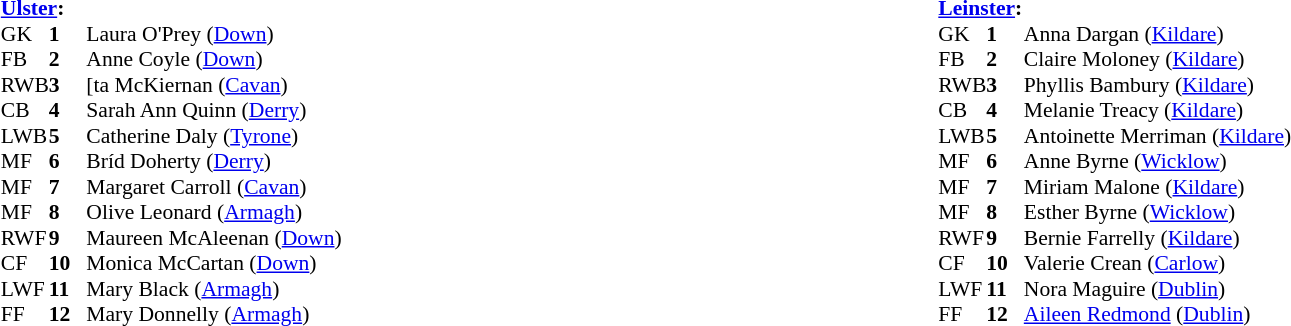<table width="100%">
<tr>
<td valign="top"></td>
<td valign="top" width="50%"><br><table style="font-size: 90%" cellspacing="0" cellpadding="0" align=center>
<tr>
<td colspan="4"><strong><a href='#'>Ulster</a>:</strong></td>
</tr>
<tr>
<th width="25"></th>
<th width="25"></th>
</tr>
<tr>
<td>GK</td>
<td><strong>1</strong></td>
<td>Laura O'Prey (<a href='#'>Down</a>)</td>
</tr>
<tr>
<td>FB</td>
<td><strong>2</strong></td>
<td>Anne Coyle (<a href='#'>Down</a>)</td>
</tr>
<tr>
<td>RWB</td>
<td><strong>3</strong></td>
<td>[ta McKiernan (<a href='#'>Cavan</a>)</td>
</tr>
<tr>
<td>CB</td>
<td><strong>4</strong></td>
<td>Sarah Ann Quinn (<a href='#'>Derry</a>)</td>
</tr>
<tr>
<td>LWB</td>
<td><strong>5</strong></td>
<td>Catherine Daly (<a href='#'>Tyrone</a>)</td>
</tr>
<tr>
<td>MF</td>
<td><strong>6</strong></td>
<td>Bríd Doherty (<a href='#'>Derry</a>)</td>
</tr>
<tr>
<td>MF</td>
<td><strong>7</strong></td>
<td>Margaret Carroll (<a href='#'>Cavan</a>)</td>
</tr>
<tr>
<td>MF</td>
<td><strong>8</strong></td>
<td>Olive Leonard (<a href='#'>Armagh</a>)</td>
</tr>
<tr>
<td>RWF</td>
<td><strong>9</strong></td>
<td>Maureen McAleenan (<a href='#'>Down</a>)</td>
</tr>
<tr>
<td>CF</td>
<td><strong>10</strong></td>
<td>Monica McCartan (<a href='#'>Down</a>)</td>
</tr>
<tr>
<td>LWF</td>
<td><strong>11</strong></td>
<td>Mary Black (<a href='#'>Armagh</a>)</td>
</tr>
<tr>
<td>FF</td>
<td><strong>12</strong></td>
<td>Mary Donnelly (<a href='#'>Armagh</a>)</td>
</tr>
<tr>
</tr>
</table>
</td>
<td valign="top" width="50%"><br><table style="font-size: 90%" cellspacing="0" cellpadding="0" align=center>
<tr>
<td colspan="4"><strong><a href='#'>Leinster</a>:</strong></td>
</tr>
<tr>
<th width="25"></th>
<th width="25"></th>
</tr>
<tr>
<td>GK</td>
<td><strong>1</strong></td>
<td>Anna Dargan (<a href='#'>Kildare</a>)</td>
</tr>
<tr>
<td>FB</td>
<td><strong>2</strong></td>
<td>Claire Moloney (<a href='#'>Kildare</a>)</td>
</tr>
<tr>
<td>RWB</td>
<td><strong>3</strong></td>
<td>Phyllis Bambury (<a href='#'>Kildare</a>)</td>
</tr>
<tr>
<td>CB</td>
<td><strong>4</strong></td>
<td>Melanie Treacy (<a href='#'>Kildare</a>)</td>
</tr>
<tr>
<td>LWB</td>
<td><strong>5</strong></td>
<td>Antoinette Merriman (<a href='#'>Kildare</a>)</td>
</tr>
<tr>
<td>MF</td>
<td><strong>6</strong></td>
<td>Anne Byrne (<a href='#'>Wicklow</a>)</td>
</tr>
<tr>
<td>MF</td>
<td><strong>7</strong></td>
<td>Miriam Malone (<a href='#'>Kildare</a>)</td>
</tr>
<tr>
<td>MF</td>
<td><strong>8</strong></td>
<td>Esther Byrne (<a href='#'>Wicklow</a>)</td>
</tr>
<tr>
<td>RWF</td>
<td><strong>9</strong></td>
<td>Bernie Farrelly (<a href='#'>Kildare</a>)</td>
</tr>
<tr>
<td>CF</td>
<td><strong>10</strong></td>
<td>Valerie Crean (<a href='#'>Carlow</a>)</td>
</tr>
<tr>
<td>LWF</td>
<td><strong>11</strong></td>
<td>Nora Maguire (<a href='#'>Dublin</a>)</td>
</tr>
<tr>
<td>FF</td>
<td><strong>12</strong></td>
<td><a href='#'>Aileen Redmond</a> (<a href='#'>Dublin</a>)</td>
</tr>
<tr>
</tr>
</table>
</td>
</tr>
</table>
